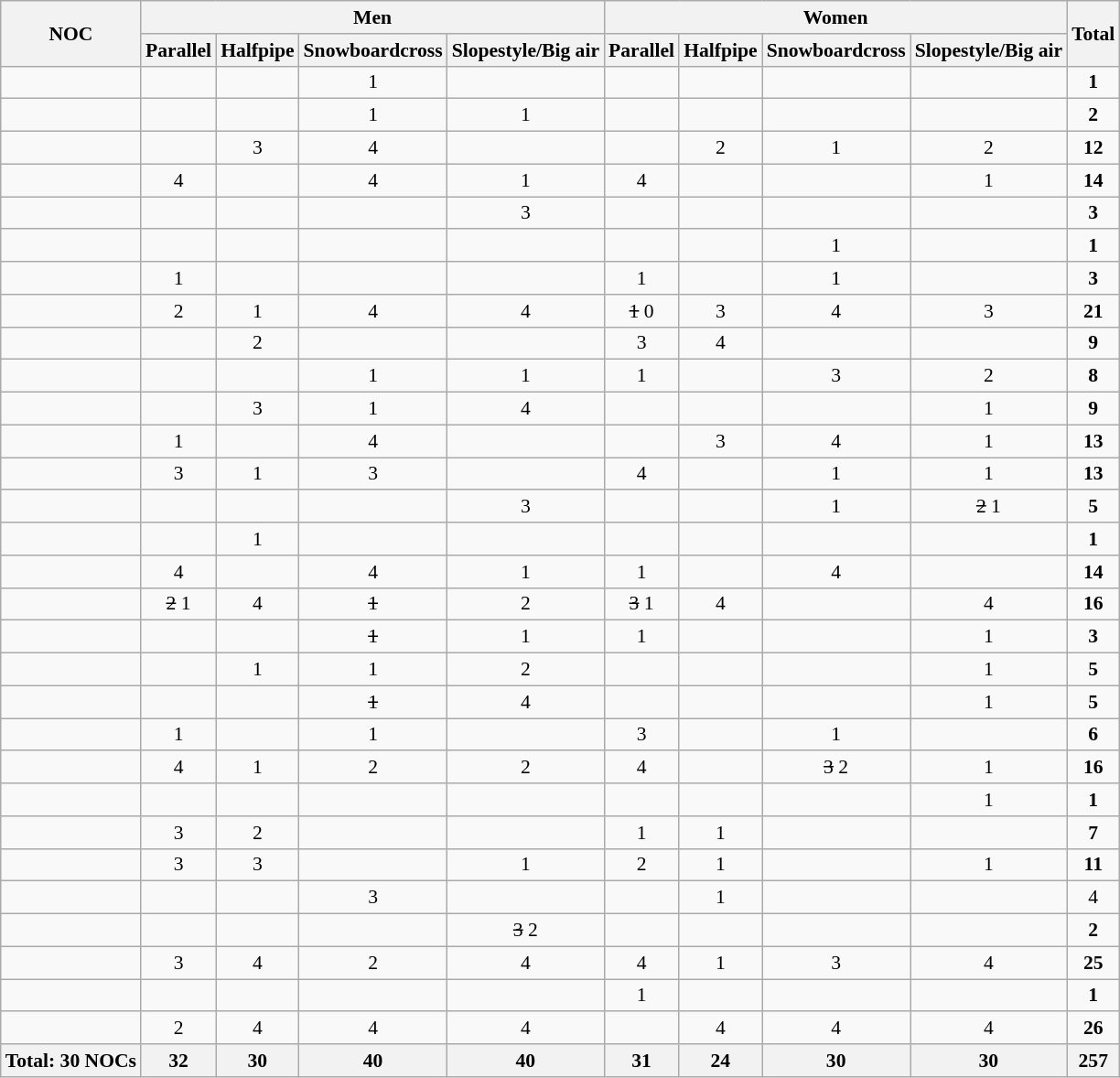<table class="wikitable" style="text-align:center; font-size:90%">
<tr>
<th rowspan="2" align="center">NOC</th>
<th colspan="4">Men</th>
<th colspan="4">Women</th>
<th rowspan="2">Total</th>
</tr>
<tr>
<th>Parallel</th>
<th>Halfpipe</th>
<th>Snowboardcross</th>
<th>Slopestyle/Big air</th>
<th>Parallel</th>
<th>Halfpipe</th>
<th>Snowboardcross</th>
<th>Slopestyle/Big air</th>
</tr>
<tr>
<td align=left></td>
<td></td>
<td></td>
<td>1</td>
<td></td>
<td></td>
<td></td>
<td></td>
<td></td>
<td><strong>1</strong></td>
</tr>
<tr>
<td align=left></td>
<td></td>
<td></td>
<td>1</td>
<td>1</td>
<td></td>
<td></td>
<td></td>
<td></td>
<td><strong>2</strong></td>
</tr>
<tr>
<td align=left></td>
<td></td>
<td>3</td>
<td>4</td>
<td></td>
<td></td>
<td>2</td>
<td>1</td>
<td>2</td>
<td><strong>12</strong></td>
</tr>
<tr>
<td align=left></td>
<td>4</td>
<td></td>
<td>4</td>
<td>1</td>
<td>4</td>
<td></td>
<td></td>
<td>1</td>
<td><strong>14</strong></td>
</tr>
<tr>
<td align=left></td>
<td></td>
<td></td>
<td></td>
<td>3</td>
<td></td>
<td></td>
<td></td>
<td></td>
<td><strong>3</strong></td>
</tr>
<tr>
<td align=left></td>
<td></td>
<td></td>
<td></td>
<td></td>
<td></td>
<td></td>
<td>1</td>
<td></td>
<td><strong>1</strong></td>
</tr>
<tr>
<td align=left></td>
<td>1</td>
<td></td>
<td></td>
<td></td>
<td>1</td>
<td></td>
<td>1</td>
<td></td>
<td><strong>3</strong></td>
</tr>
<tr>
<td align=left></td>
<td>2</td>
<td>1</td>
<td>4</td>
<td>4</td>
<td><s>1</s> 0</td>
<td>3</td>
<td>4</td>
<td>3</td>
<td><strong>21</strong></td>
</tr>
<tr>
<td align=left></td>
<td></td>
<td>2</td>
<td></td>
<td></td>
<td>3</td>
<td>4</td>
<td></td>
<td></td>
<td><strong>9</strong></td>
</tr>
<tr>
<td align=left></td>
<td></td>
<td></td>
<td>1</td>
<td>1</td>
<td>1</td>
<td></td>
<td>3</td>
<td>2</td>
<td><strong>8</strong></td>
</tr>
<tr>
<td align=left></td>
<td></td>
<td>3</td>
<td>1</td>
<td>4</td>
<td></td>
<td></td>
<td></td>
<td>1</td>
<td><strong>9</strong></td>
</tr>
<tr>
<td align=left></td>
<td>1</td>
<td></td>
<td>4</td>
<td></td>
<td></td>
<td>3</td>
<td>4</td>
<td>1</td>
<td><strong>13</strong></td>
</tr>
<tr>
<td align=left></td>
<td>3</td>
<td>1</td>
<td>3</td>
<td></td>
<td>4</td>
<td></td>
<td>1</td>
<td>1</td>
<td><strong>13</strong></td>
</tr>
<tr>
<td align=left></td>
<td></td>
<td></td>
<td></td>
<td>3</td>
<td></td>
<td></td>
<td>1</td>
<td><s>2</s> 1</td>
<td><strong>5</strong></td>
</tr>
<tr>
<td align=left></td>
<td></td>
<td>1</td>
<td></td>
<td></td>
<td></td>
<td></td>
<td></td>
<td></td>
<td><strong>1</strong></td>
</tr>
<tr>
<td align=left></td>
<td>4</td>
<td></td>
<td>4</td>
<td>1</td>
<td>1</td>
<td></td>
<td>4</td>
<td></td>
<td><strong>14</strong></td>
</tr>
<tr>
<td align=left></td>
<td><s>2</s> 1</td>
<td>4</td>
<td><s>1</s></td>
<td>2</td>
<td><s>3</s> 1</td>
<td>4</td>
<td></td>
<td>4</td>
<td><strong>16</strong></td>
</tr>
<tr>
<td align=left></td>
<td></td>
<td></td>
<td><s>1</s></td>
<td>1</td>
<td>1</td>
<td></td>
<td></td>
<td>1</td>
<td><strong>3</strong></td>
</tr>
<tr>
<td align=left></td>
<td></td>
<td>1</td>
<td>1</td>
<td>2</td>
<td></td>
<td></td>
<td></td>
<td>1</td>
<td><strong>5</strong></td>
</tr>
<tr>
<td align=left></td>
<td></td>
<td></td>
<td><s>1</s></td>
<td>4</td>
<td></td>
<td></td>
<td></td>
<td>1</td>
<td><strong>5</strong></td>
</tr>
<tr>
<td align=left></td>
<td>1</td>
<td></td>
<td>1</td>
<td></td>
<td>3</td>
<td></td>
<td>1</td>
<td></td>
<td><strong>6</strong></td>
</tr>
<tr>
<td align=left></td>
<td>4</td>
<td>1</td>
<td>2</td>
<td>2</td>
<td>4</td>
<td></td>
<td><s>3</s> 2</td>
<td>1</td>
<td><strong>16</strong></td>
</tr>
<tr>
<td align=left></td>
<td></td>
<td></td>
<td></td>
<td></td>
<td></td>
<td></td>
<td></td>
<td>1</td>
<td><strong>1</strong></td>
</tr>
<tr>
<td align=left></td>
<td>3</td>
<td>2</td>
<td></td>
<td></td>
<td>1</td>
<td>1</td>
<td></td>
<td></td>
<td><strong>7</strong></td>
</tr>
<tr>
<td align=left></td>
<td>3</td>
<td>3</td>
<td></td>
<td>1</td>
<td>2</td>
<td>1</td>
<td></td>
<td>1</td>
<td><strong>11</strong></td>
</tr>
<tr>
<td align=left></td>
<td></td>
<td></td>
<td>3</td>
<td></td>
<td></td>
<td>1</td>
<td></td>
<td></td>
<td>4</td>
</tr>
<tr>
<td align=left></td>
<td></td>
<td></td>
<td></td>
<td><s>3</s> 2</td>
<td></td>
<td></td>
<td></td>
<td></td>
<td><strong>2</strong></td>
</tr>
<tr>
<td align=left></td>
<td>3</td>
<td>4</td>
<td>2</td>
<td>4</td>
<td>4</td>
<td>1</td>
<td>3</td>
<td>4</td>
<td><strong>25</strong></td>
</tr>
<tr>
<td align=left></td>
<td></td>
<td></td>
<td></td>
<td></td>
<td>1</td>
<td></td>
<td></td>
<td></td>
<td><strong>1</strong></td>
</tr>
<tr>
<td align=left></td>
<td>2</td>
<td>4</td>
<td>4</td>
<td>4</td>
<td></td>
<td>4</td>
<td>4</td>
<td>4</td>
<td><strong>26</strong></td>
</tr>
<tr>
<th>Total: 30 NOCs</th>
<th>32</th>
<th>30</th>
<th>40</th>
<th>40</th>
<th>31</th>
<th>24</th>
<th>30</th>
<th>30</th>
<th>257</th>
</tr>
</table>
